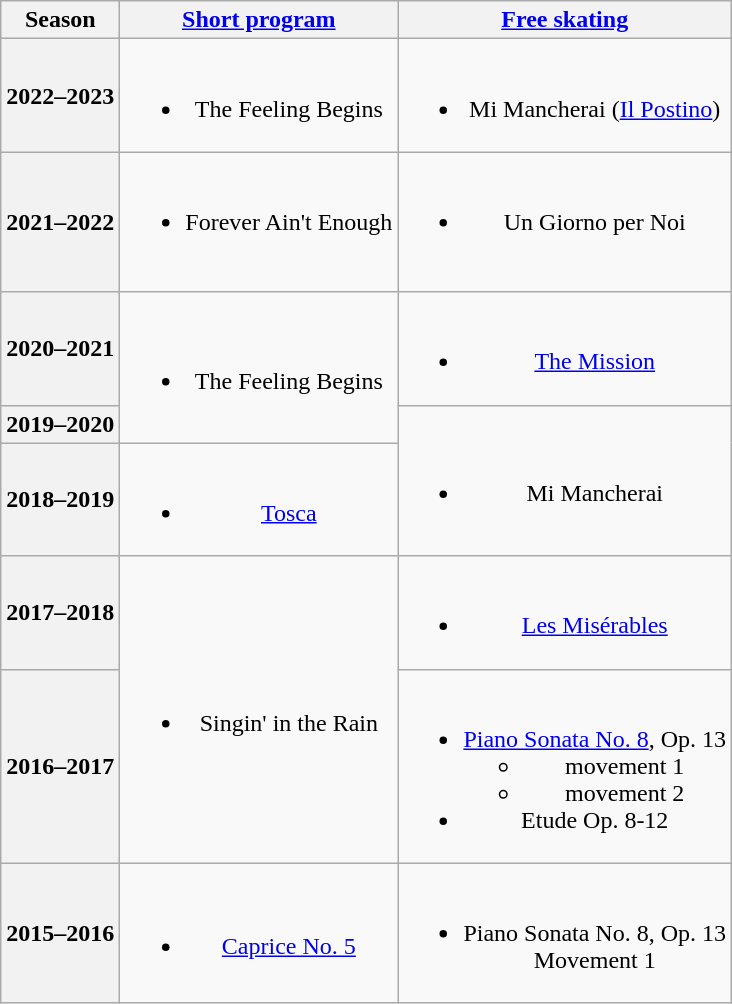<table class=wikitable style=text-align:center>
<tr>
<th>Season</th>
<th><a href='#'>Short program</a></th>
<th><a href='#'>Free skating</a></th>
</tr>
<tr>
<th>2022–2023</th>
<td><br><ul><li>The Feeling Begins <br></li></ul></td>
<td><br><ul><li>Mi Mancherai (<a href='#'>Il Postino</a>) <br></li></ul></td>
</tr>
<tr>
<th>2021–2022</th>
<td><br><ul><li>Forever Ain't Enough <br><br></li></ul></td>
<td><br><ul><li>Un Giorno per Noi <br><br></li></ul></td>
</tr>
<tr>
<th>2020–2021</th>
<td rowspan=2><br><ul><li>The Feeling Begins <br></li></ul></td>
<td><br><ul><li><a href='#'>The Mission</a> <br></li></ul></td>
</tr>
<tr>
<th>2019–2020 <br> </th>
<td rowspan=2><br><ul><li>Mi Mancherai <br></li></ul></td>
</tr>
<tr>
<th>2018–2019 <br></th>
<td><br><ul><li><a href='#'>Tosca</a> <br></li></ul></td>
</tr>
<tr>
<th>2017–2018 <br></th>
<td rowspan=2><br><ul><li>Singin' in the Rain <br></li></ul></td>
<td><br><ul><li><a href='#'>Les Misérables</a> <br></li></ul></td>
</tr>
<tr>
<th>2016–2017 <br></th>
<td><br><ul><li><a href='#'>Piano Sonata No. 8</a>, Op. 13 <br><ul><li>movement 1</li><li>movement 2</li></ul></li><li>Etude Op. 8-12 <br></li></ul></td>
</tr>
<tr>
<th>2015–2016 <br></th>
<td><br><ul><li><a href='#'>Caprice No. 5</a> <br></li></ul></td>
<td><br><ul><li>Piano Sonata No. 8, Op. 13 <br> Movement 1 <br></li></ul></td>
</tr>
</table>
